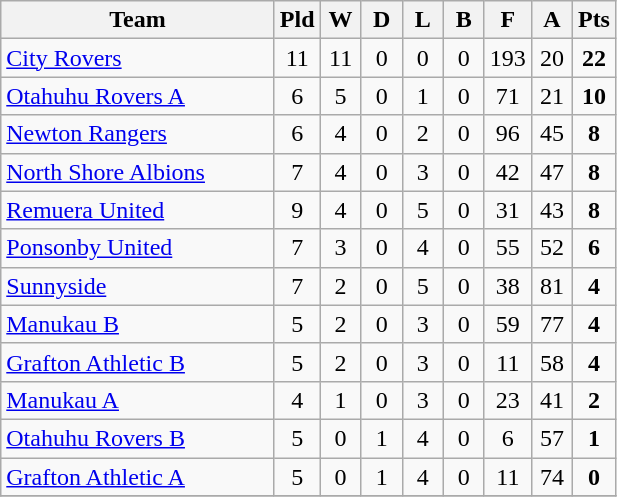<table class="wikitable" style="text-align:center;">
<tr>
<th width=175>Team</th>
<th width=20 abbr="Played">Pld</th>
<th width=20 abbr="Won">W</th>
<th width=20 abbr="Drawn">D</th>
<th width=20 abbr="Lost">L</th>
<th width=20 abbr="Bye">B</th>
<th width=20 abbr="For">F</th>
<th width=20 abbr="Against">A</th>
<th width=20 abbr="Points">Pts</th>
</tr>
<tr>
<td style="text-align:left;"><a href='#'>City Rovers</a></td>
<td>11</td>
<td>11</td>
<td>0</td>
<td>0</td>
<td>0</td>
<td>193</td>
<td>20</td>
<td><strong>22</strong></td>
</tr>
<tr>
<td style="text-align:left;"><a href='#'>Otahuhu Rovers A</a></td>
<td>6</td>
<td>5</td>
<td>0</td>
<td>1</td>
<td>0</td>
<td>71</td>
<td>21</td>
<td><strong>10</strong></td>
</tr>
<tr>
<td style="text-align:left;"><a href='#'>Newton Rangers</a></td>
<td>6</td>
<td>4</td>
<td>0</td>
<td>2</td>
<td>0</td>
<td>96</td>
<td>45</td>
<td><strong>8</strong></td>
</tr>
<tr>
<td style="text-align:left;"><a href='#'>North Shore Albions</a></td>
<td>7</td>
<td>4</td>
<td>0</td>
<td>3</td>
<td>0</td>
<td>42</td>
<td>47</td>
<td><strong>8</strong></td>
</tr>
<tr>
<td style="text-align:left;"><a href='#'>Remuera United</a></td>
<td>9</td>
<td>4</td>
<td>0</td>
<td>5</td>
<td>0</td>
<td>31</td>
<td>43</td>
<td><strong>8</strong></td>
</tr>
<tr>
<td style="text-align:left;"><a href='#'>Ponsonby United</a></td>
<td>7</td>
<td>3</td>
<td>0</td>
<td>4</td>
<td>0</td>
<td>55</td>
<td>52</td>
<td><strong>6</strong></td>
</tr>
<tr>
<td style="text-align:left;"><a href='#'>Sunnyside</a></td>
<td>7</td>
<td>2</td>
<td>0</td>
<td>5</td>
<td>0</td>
<td>38</td>
<td>81</td>
<td><strong>4</strong></td>
</tr>
<tr>
<td style="text-align:left;"><a href='#'>Manukau B</a></td>
<td>5</td>
<td>2</td>
<td>0</td>
<td>3</td>
<td>0</td>
<td>59</td>
<td>77</td>
<td><strong>4</strong></td>
</tr>
<tr>
<td style="text-align:left;"><a href='#'>Grafton Athletic B</a></td>
<td>5</td>
<td>2</td>
<td>0</td>
<td>3</td>
<td>0</td>
<td>11</td>
<td>58</td>
<td><strong>4</strong></td>
</tr>
<tr>
<td style="text-align:left;"><a href='#'>Manukau A</a></td>
<td>4</td>
<td>1</td>
<td>0</td>
<td>3</td>
<td>0</td>
<td>23</td>
<td>41</td>
<td><strong>2</strong></td>
</tr>
<tr>
<td style="text-align:left;"><a href='#'>Otahuhu Rovers B</a></td>
<td>5</td>
<td>0</td>
<td>1</td>
<td>4</td>
<td>0</td>
<td>6</td>
<td>57</td>
<td><strong>1</strong></td>
</tr>
<tr>
<td style="text-align:left;"><a href='#'>Grafton Athletic A</a></td>
<td>5</td>
<td>0</td>
<td>1</td>
<td>4</td>
<td>0</td>
<td>11</td>
<td>74</td>
<td><strong>0</strong></td>
</tr>
<tr>
</tr>
</table>
